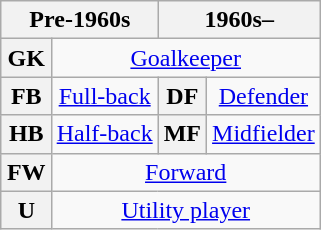<table class="wikitable plainrowheaders" style="text-align:center;margin-left:1em;float:right">
<tr>
<th colspan="2" scope="col">Pre-1960s</th>
<th colspan="2" scope="col">1960s–</th>
</tr>
<tr>
<th>GK</th>
<td colspan="3"><a href='#'>Goalkeeper</a></td>
</tr>
<tr>
<th>FB</th>
<td><a href='#'>Full-back</a></td>
<th>DF</th>
<td><a href='#'>Defender</a></td>
</tr>
<tr>
<th>HB</th>
<td><a href='#'>Half-back</a></td>
<th>MF</th>
<td><a href='#'>Midfielder</a></td>
</tr>
<tr>
<th>FW</th>
<td colspan="3"><a href='#'>Forward</a></td>
</tr>
<tr>
<th>U</th>
<td colspan="3"><a href='#'>Utility player</a></td>
</tr>
</table>
